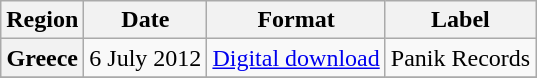<table class="wikitable sortable plainrowheaders" style="text-align:center">
<tr>
<th>Region</th>
<th>Date</th>
<th>Format</th>
<th>Label</th>
</tr>
<tr>
<th scope="row">Greece</th>
<td>6 July 2012</td>
<td><a href='#'>Digital download</a></td>
<td>Panik Records</td>
</tr>
<tr>
</tr>
</table>
